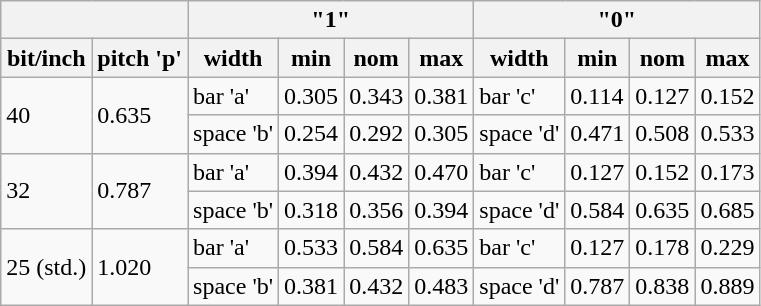<table class="wikitable">
<tr>
<th colspan="2"></th>
<th colspan="4">"1"</th>
<th colspan="4">"0"</th>
</tr>
<tr>
<th>bit/inch</th>
<th>pitch 'p'</th>
<th>width</th>
<th>min</th>
<th>nom</th>
<th>max</th>
<th>width</th>
<th>min</th>
<th>nom</th>
<th>max</th>
</tr>
<tr>
<td rowspan="2">40</td>
<td rowspan="2">0.635</td>
<td>bar 'a'</td>
<td>0.305</td>
<td>0.343</td>
<td>0.381</td>
<td>bar 'c'</td>
<td>0.114</td>
<td>0.127</td>
<td>0.152</td>
</tr>
<tr>
<td>space 'b'</td>
<td>0.254</td>
<td>0.292</td>
<td>0.305</td>
<td>space 'd'</td>
<td>0.471</td>
<td>0.508</td>
<td>0.533</td>
</tr>
<tr>
<td rowspan="2">32</td>
<td rowspan="2">0.787</td>
<td>bar 'a'</td>
<td>0.394</td>
<td>0.432</td>
<td>0.470</td>
<td>bar 'c'</td>
<td>0.127</td>
<td>0.152</td>
<td>0.173</td>
</tr>
<tr>
<td>space 'b'</td>
<td>0.318</td>
<td>0.356</td>
<td>0.394</td>
<td>space 'd'</td>
<td>0.584</td>
<td>0.635</td>
<td>0.685</td>
</tr>
<tr>
<td rowspan="2">25 (std.)</td>
<td rowspan="2">1.020</td>
<td>bar 'a'</td>
<td>0.533</td>
<td>0.584</td>
<td>0.635</td>
<td>bar 'c'</td>
<td>0.127</td>
<td>0.178</td>
<td>0.229</td>
</tr>
<tr>
<td>space 'b'</td>
<td>0.381</td>
<td>0.432</td>
<td>0.483</td>
<td>space 'd'</td>
<td>0.787</td>
<td>0.838</td>
<td>0.889</td>
</tr>
</table>
